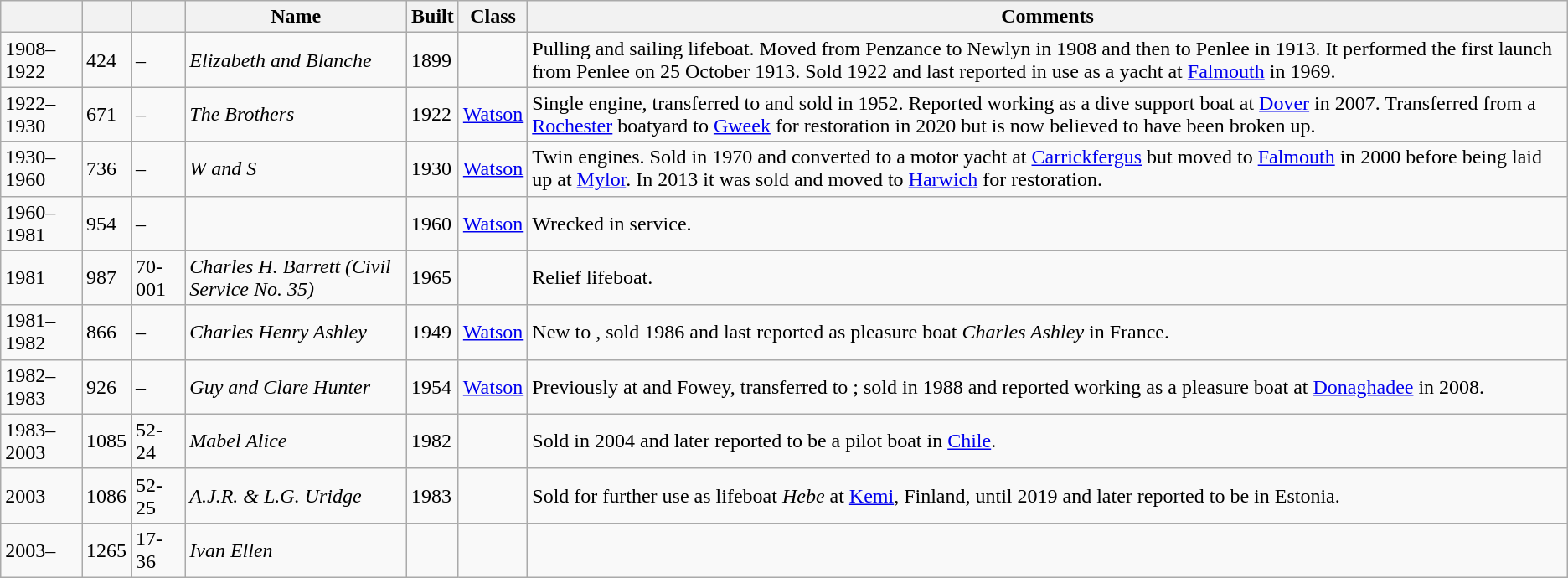<table class="wikitable sortable">
<tr>
<th></th>
<th></th>
<th></th>
<th>Name</th>
<th>Built</th>
<th>Class</th>
<th class=unsortable>Comments</th>
</tr>
<tr>
<td>1908–1922</td>
<td>424</td>
<td>–</td>
<td><em>Elizabeth and Blanche</em></td>
<td>1899</td>
<td></td>
<td>Pulling and sailing lifeboat. Moved from Penzance to Newlyn in 1908 and then to Penlee in 1913. It performed the first launch from Penlee on 25 October 1913. Sold 1922 and last reported in use as a yacht at <a href='#'>Falmouth</a> in 1969.</td>
</tr>
<tr>
<td>1922–1930</td>
<td>671</td>
<td>–</td>
<td><em>The Brothers</em></td>
<td>1922</td>
<td><a href='#'>Watson</a></td>
<td>Single engine, transferred to  and sold in 1952. Reported working as a dive support boat at <a href='#'>Dover</a> in 2007. Transferred from a <a href='#'>Rochester</a> boatyard to <a href='#'>Gweek</a> for restoration in 2020 but is now believed to have been broken up.</td>
</tr>
<tr>
<td>1930–1960</td>
<td>736</td>
<td>–</td>
<td><em>W and S</em></td>
<td>1930</td>
<td><a href='#'>Watson</a></td>
<td>Twin engines. Sold in 1970 and converted to a motor yacht at <a href='#'>Carrickfergus</a> but moved to <a href='#'>Falmouth</a> in 2000 before being laid up at <a href='#'>Mylor</a>. In 2013 it was sold and moved to <a href='#'>Harwich</a> for restoration.</td>
</tr>
<tr>
<td>1960–1981</td>
<td>954</td>
<td>–</td>
<td><em></em></td>
<td>1960</td>
<td><a href='#'>Watson</a></td>
<td>Wrecked in service.</td>
</tr>
<tr>
<td>1981</td>
<td>987</td>
<td>70-001</td>
<td><em>Charles H. Barrett (Civil Service No. 35)</em></td>
<td>1965</td>
<td></td>
<td>Relief lifeboat.</td>
</tr>
<tr>
<td>1981–1982</td>
<td>866</td>
<td>–</td>
<td><em>Charles Henry Ashley</em></td>
<td>1949</td>
<td><a href='#'>Watson</a></td>
<td>New to , sold 1986 and last reported as pleasure boat <em>Charles Ashley</em> in France.</td>
</tr>
<tr>
<td>1982–1983</td>
<td>926</td>
<td>–</td>
<td><em>Guy and Clare Hunter</em></td>
<td>1954</td>
<td><a href='#'>Watson</a></td>
<td>Previously at  and Fowey, transferred to ; sold in 1988 and reported working as a pleasure boat at <a href='#'>Donaghadee</a> in 2008.</td>
</tr>
<tr>
<td>1983–2003</td>
<td>1085</td>
<td>52-24</td>
<td><em>Mabel Alice</em></td>
<td>1982</td>
<td></td>
<td>Sold in 2004 and later reported to be a pilot boat in <a href='#'>Chile</a>.</td>
</tr>
<tr>
<td>2003</td>
<td>1086</td>
<td>52-25</td>
<td><em>A.J.R. & L.G. Uridge</em></td>
<td>1983</td>
<td></td>
<td>Sold for further use as lifeboat <em>Hebe</em> at <a href='#'>Kemi</a>, Finland, until 2019 and later reported to be in Estonia.</td>
</tr>
<tr>
<td>2003–</td>
<td>1265</td>
<td>17-36</td>
<td><em>Ivan Ellen</em></td>
<td></td>
<td></td>
<td></td>
</tr>
</table>
